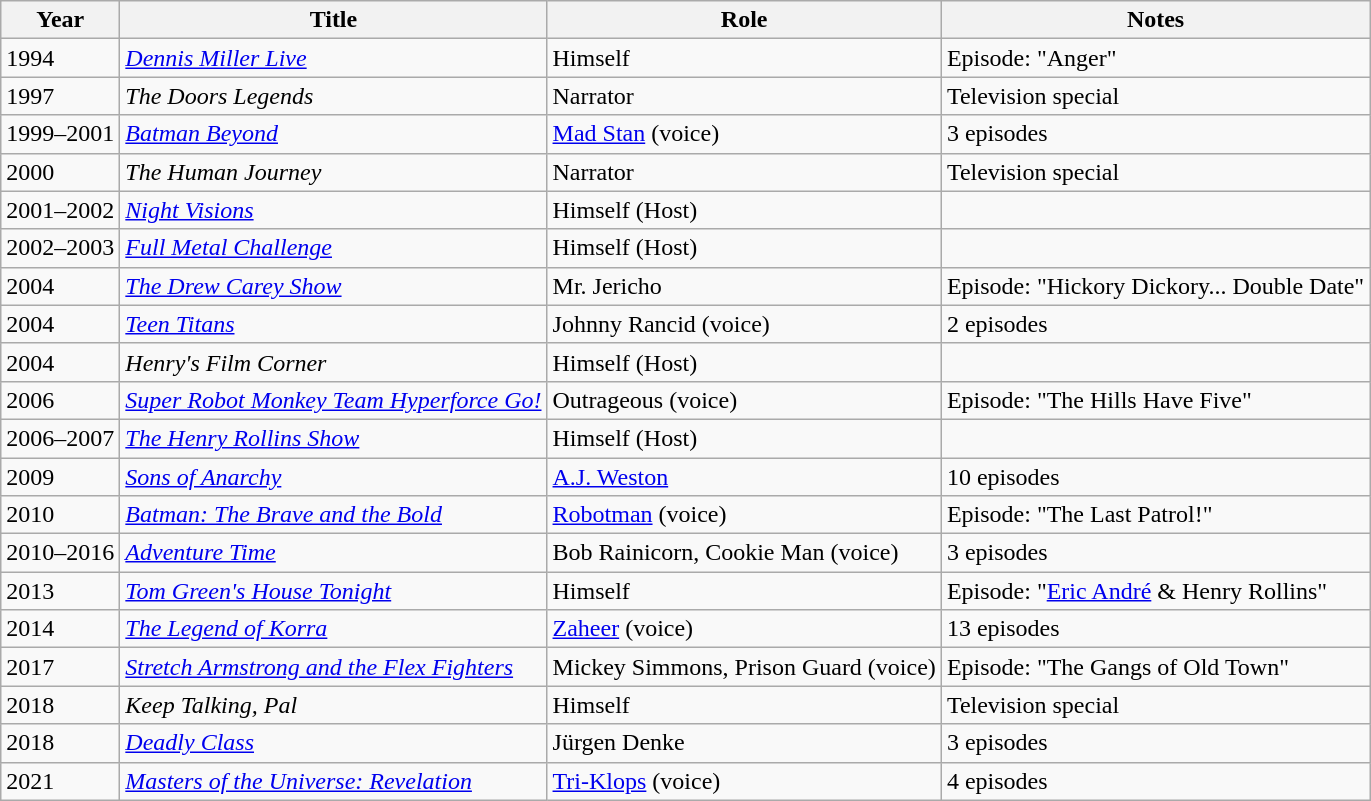<table class="wikitable sortable">
<tr>
<th>Year</th>
<th>Title</th>
<th>Role</th>
<th>Notes</th>
</tr>
<tr>
<td>1994</td>
<td><em><a href='#'>Dennis Miller Live</a></em></td>
<td>Himself</td>
<td>Episode: "Anger"</td>
</tr>
<tr>
<td>1997</td>
<td><em>The Doors Legends</em></td>
<td>Narrator</td>
<td>Television special</td>
</tr>
<tr>
<td>1999–2001</td>
<td><em><a href='#'>Batman Beyond</a></em></td>
<td><a href='#'>Mad Stan</a> (voice)</td>
<td>3 episodes</td>
</tr>
<tr>
<td>2000</td>
<td><em>The Human Journey</em></td>
<td>Narrator</td>
<td>Television special</td>
</tr>
<tr>
<td>2001–2002</td>
<td><em><a href='#'>Night Visions</a></em></td>
<td>Himself (Host)</td>
<td></td>
</tr>
<tr>
<td>2002–2003</td>
<td><em><a href='#'>Full Metal Challenge</a></em></td>
<td>Himself (Host)</td>
<td></td>
</tr>
<tr>
<td>2004</td>
<td><em><a href='#'>The Drew Carey Show</a></em></td>
<td>Mr. Jericho</td>
<td>Episode: "Hickory Dickory... Double Date"</td>
</tr>
<tr>
<td>2004</td>
<td><em><a href='#'>Teen Titans</a></em></td>
<td>Johnny Rancid (voice)</td>
<td>2 episodes</td>
</tr>
<tr>
<td>2004</td>
<td><em>Henry's Film Corner</em></td>
<td>Himself (Host)</td>
<td></td>
</tr>
<tr>
<td>2006</td>
<td><em><a href='#'>Super Robot Monkey Team Hyperforce Go!</a></em></td>
<td>Outrageous (voice)</td>
<td>Episode: "The Hills Have Five"</td>
</tr>
<tr>
<td>2006–2007</td>
<td><em><a href='#'>The Henry Rollins Show</a></em></td>
<td>Himself (Host)</td>
<td></td>
</tr>
<tr>
<td>2009</td>
<td><em><a href='#'>Sons of Anarchy</a></em></td>
<td><a href='#'>A.J. Weston</a></td>
<td>10 episodes</td>
</tr>
<tr>
<td>2010</td>
<td><em><a href='#'>Batman: The Brave and the Bold</a></em></td>
<td><a href='#'>Robotman</a> (voice)</td>
<td>Episode: "The Last Patrol!"</td>
</tr>
<tr>
<td>2010–2016</td>
<td><em><a href='#'>Adventure Time</a></em></td>
<td>Bob Rainicorn, Cookie Man (voice)</td>
<td>3 episodes</td>
</tr>
<tr>
<td>2013</td>
<td><em><a href='#'>Tom Green's House Tonight</a></em></td>
<td>Himself</td>
<td>Episode: "<a href='#'>Eric André</a> & Henry Rollins"</td>
</tr>
<tr>
<td>2014</td>
<td><em><a href='#'>The Legend of Korra</a></em></td>
<td><a href='#'>Zaheer</a> (voice)</td>
<td>13 episodes</td>
</tr>
<tr>
<td>2017</td>
<td><em><a href='#'>Stretch Armstrong and the Flex Fighters</a></em></td>
<td>Mickey Simmons, Prison Guard (voice)</td>
<td>Episode: "The Gangs of Old Town"</td>
</tr>
<tr>
<td>2018</td>
<td><em>Keep Talking, Pal</em></td>
<td>Himself</td>
<td>Television special</td>
</tr>
<tr>
<td>2018</td>
<td><em><a href='#'>Deadly Class</a></em></td>
<td>Jürgen Denke</td>
<td>3 episodes</td>
</tr>
<tr>
<td>2021</td>
<td><em><a href='#'>Masters of the Universe: Revelation</a></em></td>
<td><a href='#'>Tri-Klops</a> (voice)</td>
<td>4 episodes</td>
</tr>
</table>
